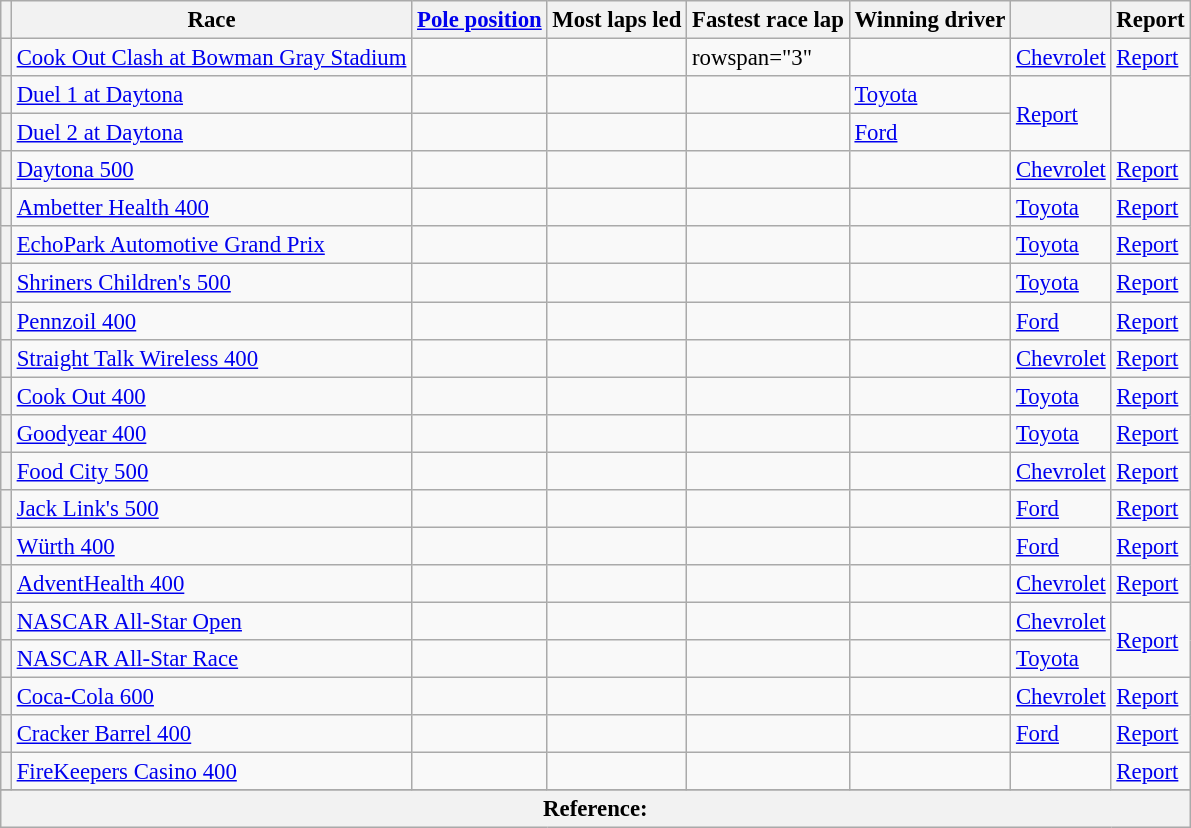<table class="wikitable sortable" style="font-size:95%">
<tr>
<th></th>
<th>Race</th>
<th><a href='#'>Pole position</a></th>
<th>Most laps led</th>
<th>Fastest race lap</th>
<th>Winning driver</th>
<th></th>
<th class="unsortable">Report</th>
</tr>
<tr>
<th></th>
<td><a href='#'>Cook Out Clash at Bowman Gray Stadium</a></td>
<td></td>
<td></td>
<td>rowspan="3" </td>
<td></td>
<td><a href='#'>Chevrolet</a></td>
<td><a href='#'>Report</a></td>
</tr>
<tr>
<th></th>
<td><a href='#'>Duel 1 at Daytona</a></td>
<td></td>
<td></td>
<td></td>
<td><a href='#'>Toyota</a></td>
<td rowspan="2"><a href='#'>Report</a></td>
</tr>
<tr>
<th></th>
<td><a href='#'>Duel 2 at Daytona</a></td>
<td></td>
<td></td>
<td></td>
<td><a href='#'>Ford</a></td>
</tr>
<tr>
<th></th>
<td><a href='#'>Daytona 500</a></td>
<td></td>
<td></td>
<td></td>
<td></td>
<td><a href='#'>Chevrolet</a></td>
<td><a href='#'>Report</a></td>
</tr>
<tr>
<th></th>
<td><a href='#'>Ambetter Health 400</a></td>
<td></td>
<td></td>
<td></td>
<td></td>
<td><a href='#'>Toyota</a></td>
<td><a href='#'>Report</a></td>
</tr>
<tr>
<th></th>
<td><a href='#'>EchoPark Automotive Grand Prix</a></td>
<td></td>
<td></td>
<td></td>
<td></td>
<td><a href='#'>Toyota</a></td>
<td><a href='#'>Report</a></td>
</tr>
<tr>
<th></th>
<td><a href='#'>Shriners Children's 500</a></td>
<td></td>
<td></td>
<td></td>
<td></td>
<td><a href='#'>Toyota</a></td>
<td><a href='#'>Report</a></td>
</tr>
<tr>
<th></th>
<td><a href='#'>Pennzoil 400</a></td>
<td></td>
<td></td>
<td></td>
<td></td>
<td><a href='#'>Ford</a></td>
<td><a href='#'>Report</a></td>
</tr>
<tr>
<th></th>
<td><a href='#'>Straight Talk Wireless 400</a></td>
<td></td>
<td></td>
<td></td>
<td></td>
<td><a href='#'>Chevrolet</a></td>
<td><a href='#'>Report</a></td>
</tr>
<tr>
<th></th>
<td><a href='#'>Cook Out 400</a></td>
<td></td>
<td></td>
<td></td>
<td></td>
<td><a href='#'>Toyota</a></td>
<td><a href='#'>Report</a></td>
</tr>
<tr>
<th></th>
<td><a href='#'>Goodyear 400</a></td>
<td></td>
<td></td>
<td></td>
<td></td>
<td><a href='#'>Toyota</a></td>
<td><a href='#'>Report</a></td>
</tr>
<tr>
<th></th>
<td><a href='#'>Food City 500</a></td>
<td></td>
<td></td>
<td></td>
<td></td>
<td><a href='#'>Chevrolet</a></td>
<td><a href='#'>Report</a></td>
</tr>
<tr>
<th></th>
<td><a href='#'>Jack Link's 500</a></td>
<td></td>
<td></td>
<td></td>
<td></td>
<td><a href='#'>Ford</a></td>
<td><a href='#'>Report</a></td>
</tr>
<tr>
<th></th>
<td><a href='#'>Würth 400</a></td>
<td></td>
<td></td>
<td></td>
<td></td>
<td><a href='#'>Ford</a></td>
<td><a href='#'>Report</a></td>
</tr>
<tr>
<th></th>
<td><a href='#'>AdventHealth 400</a></td>
<td></td>
<td></td>
<td></td>
<td></td>
<td><a href='#'>Chevrolet</a></td>
<td><a href='#'>Report</a></td>
</tr>
<tr>
<th></th>
<td><a href='#'>NASCAR All-Star Open</a></td>
<td></td>
<td></td>
<td></td>
<td></td>
<td><a href='#'>Chevrolet</a></td>
<td rowspan="2"><a href='#'>Report</a></td>
</tr>
<tr>
<th></th>
<td><a href='#'>NASCAR All-Star Race</a></td>
<td></td>
<td></td>
<td></td>
<td></td>
<td><a href='#'>Toyota</a></td>
</tr>
<tr>
<th></th>
<td><a href='#'>Coca-Cola 600</a></td>
<td></td>
<td></td>
<td></td>
<td></td>
<td><a href='#'>Chevrolet</a></td>
<td><a href='#'>Report</a></td>
</tr>
<tr>
<th></th>
<td><a href='#'>Cracker Barrel 400</a></td>
<td></td>
<td></td>
<td></td>
<td></td>
<td><a href='#'>Ford</a></td>
<td><a href='#'>Report</a></td>
</tr>
<tr>
<th></th>
<td><a href='#'>FireKeepers Casino 400</a></td>
<td></td>
<td></td>
<td></td>
<td></td>
<td></td>
<td><a href='#'>Report</a></td>
</tr>
<tr>
</tr>
<tr>
<th colspan="8">Reference:</th>
</tr>
</table>
